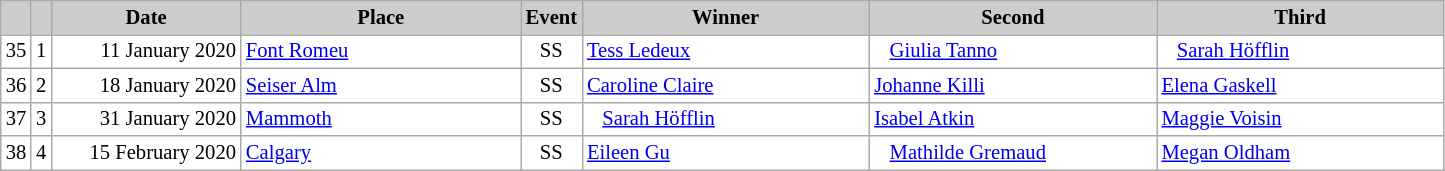<table class="wikitable plainrowheaders" style="background:#fff; font-size:86%; line-height:16px; border:grey solid 1px; border-collapse:collapse;">
<tr>
<th scope="col" style="background:#ccc; width=20 px;"></th>
<th scope="col" style="background:#ccc; width=30 px;"></th>
<th scope="col" style="background:#ccc; width:120px;">Date</th>
<th scope="col" style="background:#ccc; width:180px;">Place</th>
<th scope="col" style="background:#ccc; width:15px;">Event</th>
<th scope="col" style="background:#ccc; width:185px;">Winner</th>
<th scope="col" style="background:#ccc; width:185px;">Second</th>
<th scope="col" style="background:#ccc; width:185px;">Third</th>
</tr>
<tr>
<td align="center">35</td>
<td align="center">1</td>
<td align="right">11 January 2020</td>
<td> <a href='#'>Font Romeu</a></td>
<td align="center">SS</td>
<td> <a href='#'>Tess Ledeux</a></td>
<td>   <a href='#'>Giulia Tanno</a></td>
<td>   <a href='#'>Sarah Höfflin</a></td>
</tr>
<tr>
<td align="center">36</td>
<td align="center">2</td>
<td align="right">18 January 2020</td>
<td> <a href='#'>Seiser Alm</a></td>
<td align="center">SS</td>
<td> <a href='#'>Caroline Claire</a></td>
<td> <a href='#'>Johanne Killi</a></td>
<td> <a href='#'>Elena Gaskell</a></td>
</tr>
<tr>
<td align="center">37</td>
<td align="center">3</td>
<td align="right">31 January 2020</td>
<td> <a href='#'>Mammoth</a></td>
<td align="center">SS</td>
<td>   <a href='#'>Sarah Höfflin</a></td>
<td> <a href='#'>Isabel Atkin</a></td>
<td> <a href='#'>Maggie Voisin</a></td>
</tr>
<tr>
<td align="center">38</td>
<td align="center">4</td>
<td align="right">15 February 2020</td>
<td> <a href='#'>Calgary</a></td>
<td align="center">SS</td>
<td> <a href='#'>Eileen Gu</a></td>
<td>   <a href='#'>Mathilde Gremaud</a></td>
<td> <a href='#'>Megan Oldham</a></td>
</tr>
</table>
